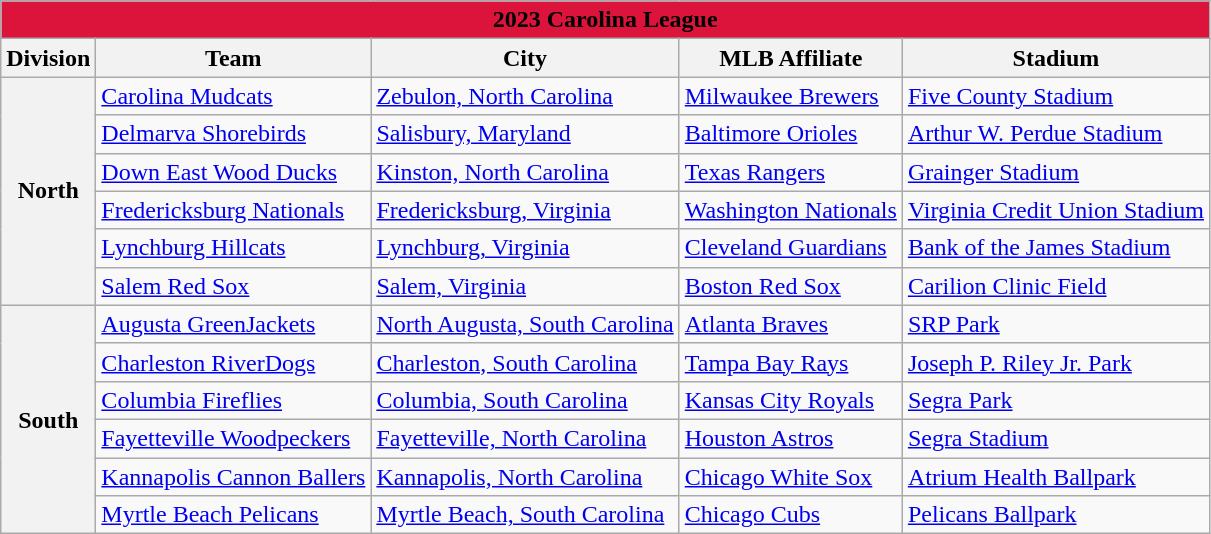<table class="wikitable" style="width:auto">
<tr>
<td bgcolor="#DC143C" align="center" colspan="7"><strong><span>2023 Carolina League</span></strong></td>
</tr>
<tr>
<th>Division</th>
<th>Team</th>
<th>City</th>
<th>MLB Affiliate</th>
<th>Stadium</th>
</tr>
<tr>
<th rowspan="6">North</th>
<td><a href='#'>Carolina Mudcats</a></td>
<td><a href='#'>Zebulon, North Carolina</a></td>
<td><a href='#'>Milwaukee Brewers</a></td>
<td><a href='#'>Five County Stadium</a></td>
</tr>
<tr>
<td><a href='#'>Delmarva Shorebirds</a></td>
<td><a href='#'>Salisbury, Maryland</a></td>
<td><a href='#'>Baltimore Orioles</a></td>
<td><a href='#'>Arthur W. Perdue Stadium</a></td>
</tr>
<tr>
<td><a href='#'>Down East Wood Ducks</a></td>
<td><a href='#'>Kinston, North Carolina</a></td>
<td><a href='#'>Texas Rangers</a></td>
<td><a href='#'>Grainger Stadium</a></td>
</tr>
<tr>
<td><a href='#'>Fredericksburg Nationals</a></td>
<td><a href='#'>Fredericksburg, Virginia</a></td>
<td><a href='#'>Washington Nationals</a></td>
<td><a href='#'>Virginia Credit Union Stadium</a></td>
</tr>
<tr>
<td><a href='#'>Lynchburg Hillcats</a></td>
<td><a href='#'>Lynchburg, Virginia</a></td>
<td><a href='#'>Cleveland Guardians</a></td>
<td><a href='#'>Bank of the James Stadium</a></td>
</tr>
<tr>
<td><a href='#'>Salem Red Sox</a></td>
<td><a href='#'>Salem, Virginia</a></td>
<td><a href='#'>Boston Red Sox</a></td>
<td><a href='#'>Carilion Clinic Field</a></td>
</tr>
<tr>
<th rowspan="6">South</th>
<td><a href='#'>Augusta GreenJackets</a></td>
<td><a href='#'>North Augusta, South Carolina</a></td>
<td><a href='#'>Atlanta Braves</a></td>
<td><a href='#'>SRP Park</a></td>
</tr>
<tr>
<td><a href='#'>Charleston RiverDogs</a></td>
<td><a href='#'>Charleston, South Carolina</a></td>
<td><a href='#'>Tampa Bay Rays</a></td>
<td><a href='#'>Joseph P. Riley Jr. Park</a></td>
</tr>
<tr>
<td><a href='#'>Columbia Fireflies</a></td>
<td><a href='#'>Columbia, South Carolina</a></td>
<td><a href='#'>Kansas City Royals</a></td>
<td><a href='#'>Segra Park</a></td>
</tr>
<tr>
<td><a href='#'>Fayetteville Woodpeckers</a></td>
<td><a href='#'>Fayetteville, North Carolina</a></td>
<td><a href='#'>Houston Astros</a></td>
<td><a href='#'>Segra Stadium</a></td>
</tr>
<tr>
<td><a href='#'>Kannapolis Cannon Ballers</a></td>
<td><a href='#'>Kannapolis, North Carolina</a></td>
<td><a href='#'>Chicago White Sox</a></td>
<td><a href='#'>Atrium Health Ballpark</a></td>
</tr>
<tr>
<td><a href='#'>Myrtle Beach Pelicans</a></td>
<td><a href='#'>Myrtle Beach, South Carolina</a></td>
<td><a href='#'>Chicago Cubs</a></td>
<td><a href='#'>Pelicans Ballpark</a></td>
</tr>
</table>
